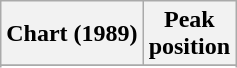<table class="wikitable sortable">
<tr>
<th align="left">Chart (1989)</th>
<th align="center">Peak<br>position</th>
</tr>
<tr>
</tr>
<tr>
</tr>
</table>
